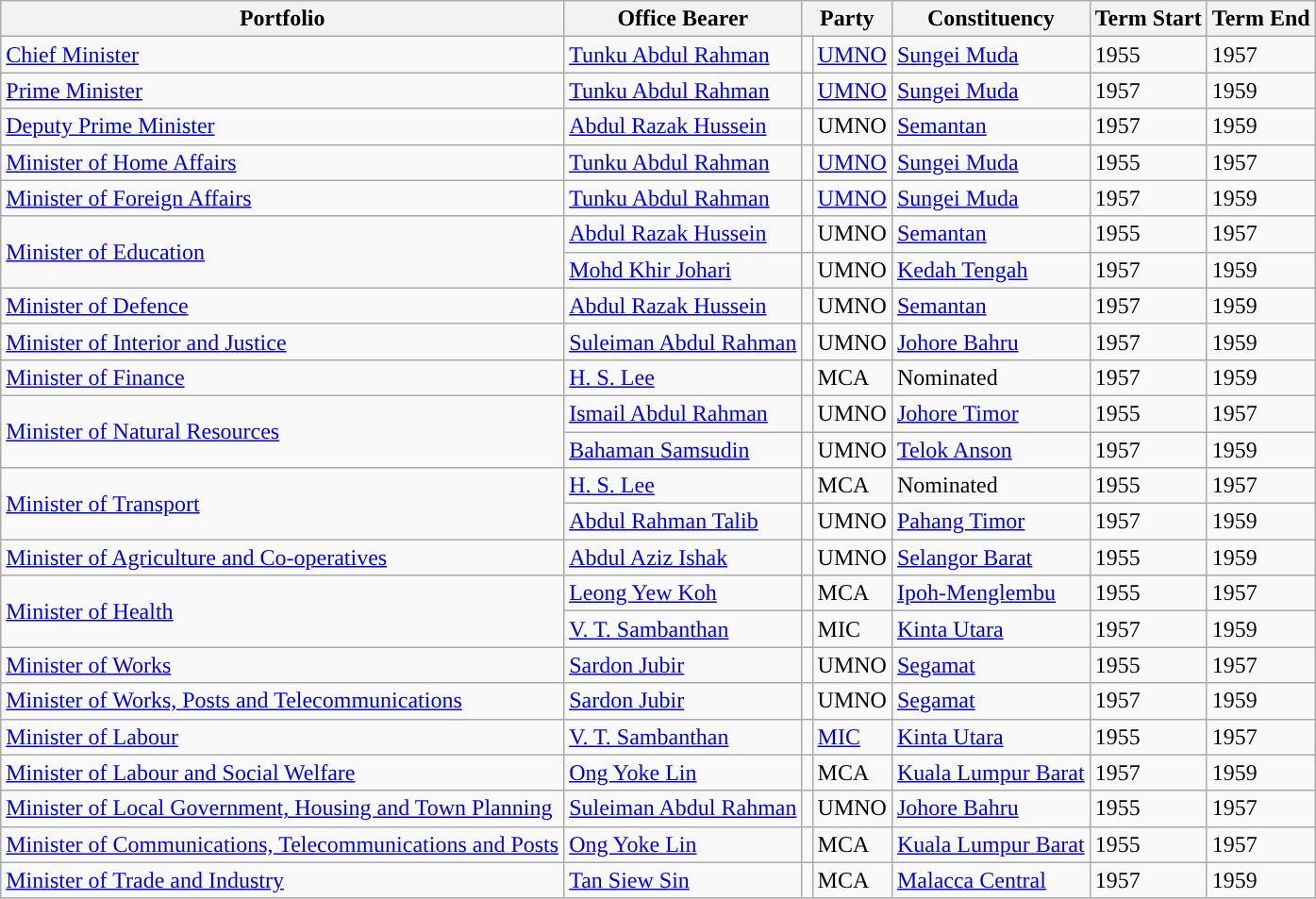<table class="sortable wikitable">
<tr>
<th>Portfolio</th>
<th>Office Bearer</th>
<th colspan=2>Party</th>
<th>Constituency</th>
<th>Term Start</th>
<th>Term End</th>
</tr>
<tr>
<td><a href='#'>Chief Minister</a></td>
<td><a href='#'>Tunku Abdul Rahman</a></td>
<td></td>
<td><a href='#'>UMNO</a></td>
<td><a href='#'>Sungei Muda</a></td>
<td>1955</td>
<td>1957</td>
</tr>
<tr>
<td><a href='#'>Prime Minister</a></td>
<td><a href='#'>Tunku Abdul Rahman</a></td>
<td></td>
<td><a href='#'>UMNO</a></td>
<td><a href='#'>Sungei Muda</a></td>
<td>1957</td>
<td>1959</td>
</tr>
<tr>
<td><a href='#'>Deputy Prime Minister</a></td>
<td><a href='#'>Abdul Razak Hussein</a></td>
<td></td>
<td>UMNO</td>
<td><a href='#'>Semantan</a></td>
<td>1957</td>
<td>1959</td>
</tr>
<tr>
<td><a href='#'>Minister of Home Affairs</a></td>
<td><a href='#'>Tunku Abdul Rahman</a></td>
<td></td>
<td><a href='#'>UMNO</a></td>
<td><a href='#'>Sungei Muda</a></td>
<td>1955</td>
<td>1957</td>
</tr>
<tr>
<td><a href='#'>Minister of Foreign Affairs</a></td>
<td><a href='#'>Tunku Abdul Rahman</a></td>
<td></td>
<td><a href='#'>UMNO</a></td>
<td><a href='#'>Sungei Muda</a></td>
<td>1957</td>
<td>1959</td>
</tr>
<tr>
<td rowspan=2><a href='#'>Minister of Education</a></td>
<td><a href='#'>Abdul Razak Hussein</a></td>
<td></td>
<td>UMNO</td>
<td><a href='#'>Semantan</a></td>
<td>1955</td>
<td>1957</td>
</tr>
<tr>
<td><a href='#'>Mohd Khir Johari</a></td>
<td></td>
<td>UMNO</td>
<td><a href='#'>Kedah Tengah</a></td>
<td>1957</td>
<td>1959</td>
</tr>
<tr>
<td><a href='#'>Minister of Defence</a></td>
<td><a href='#'>Abdul Razak Hussein</a></td>
<td></td>
<td>UMNO</td>
<td><a href='#'>Semantan</a></td>
<td>1957</td>
<td>1959</td>
</tr>
<tr>
<td><a href='#'>Minister of Interior and Justice</a></td>
<td><a href='#'>Suleiman Abdul Rahman</a></td>
<td></td>
<td>UMNO</td>
<td><a href='#'>Johore Bahru</a></td>
<td>1957</td>
<td>1959</td>
</tr>
<tr>
<td><a href='#'>Minister of Finance</a></td>
<td><a href='#'>H. S. Lee</a></td>
<td></td>
<td>MCA</td>
<td>Nominated</td>
<td>1957</td>
<td>1959</td>
</tr>
<tr>
<td rowspan=2><a href='#'>Minister of Natural Resources</a></td>
<td><a href='#'>Ismail Abdul Rahman</a></td>
<td></td>
<td>UMNO</td>
<td><a href='#'>Johore Timor</a></td>
<td>1955</td>
<td>1957</td>
</tr>
<tr>
<td><a href='#'>Bahaman Samsudin</a></td>
<td></td>
<td>UMNO</td>
<td><a href='#'>Telok Anson</a></td>
<td>1957</td>
<td>1959</td>
</tr>
<tr>
<td rowspan=2><a href='#'>Minister of Transport</a></td>
<td><a href='#'>H. S. Lee</a></td>
<td></td>
<td>MCA</td>
<td>Nominated</td>
<td>1955</td>
<td>1957</td>
</tr>
<tr>
<td><a href='#'>Abdul Rahman Talib</a></td>
<td></td>
<td>UMNO</td>
<td><a href='#'>Pahang Timor</a></td>
<td>1957</td>
<td>1959</td>
</tr>
<tr>
<td><a href='#'>Minister of Agriculture and Co-operatives</a></td>
<td><a href='#'>Abdul Aziz Ishak</a></td>
<td></td>
<td>UMNO</td>
<td><a href='#'>Selangor Barat</a></td>
<td>1955</td>
<td>1959</td>
</tr>
<tr>
<td rowspan=2><a href='#'>Minister of Health</a></td>
<td><a href='#'>Leong Yew Koh</a></td>
<td></td>
<td>MCA</td>
<td><a href='#'>Ipoh-Menglembu</a></td>
<td>1955</td>
<td>1957</td>
</tr>
<tr>
<td><a href='#'>V. T. Sambanthan</a></td>
<td></td>
<td>MIC</td>
<td><a href='#'>Kinta Utara</a></td>
<td>1957</td>
<td>1959</td>
</tr>
<tr>
<td><a href='#'>Minister of Works</a></td>
<td><a href='#'>Sardon Jubir</a></td>
<td></td>
<td>UMNO</td>
<td><a href='#'>Segamat</a></td>
<td>1955</td>
<td>1957</td>
</tr>
<tr>
<td><a href='#'>Minister of Works, Posts and Telecommunications</a></td>
<td><a href='#'>Sardon Jubir</a></td>
<td></td>
<td>UMNO</td>
<td><a href='#'>Segamat</a></td>
<td>1957</td>
<td>1959</td>
</tr>
<tr>
<td><a href='#'>Minister of Labour</a></td>
<td><a href='#'>V. T. Sambanthan</a></td>
<td></td>
<td><a href='#'>MIC</a></td>
<td><a href='#'>Kinta Utara</a></td>
<td>1955</td>
<td>1957</td>
</tr>
<tr>
<td><a href='#'>Minister of Labour and Social Welfare</a></td>
<td><a href='#'>Ong Yoke Lin</a></td>
<td></td>
<td>MCA</td>
<td><a href='#'>Kuala Lumpur Barat</a></td>
<td>1957</td>
<td>1959</td>
</tr>
<tr>
<td><a href='#'>Minister of Local Government, Housing and Town Planning</a></td>
<td><a href='#'>Suleiman Abdul Rahman</a></td>
<td></td>
<td>UMNO</td>
<td><a href='#'>Johore Bahru</a></td>
<td>1955</td>
<td>1957</td>
</tr>
<tr>
<td><a href='#'>Minister of Communications, Telecommunications and Posts</a></td>
<td><a href='#'>Ong Yoke Lin</a></td>
<td></td>
<td>MCA</td>
<td><a href='#'>Kuala Lumpur Barat</a></td>
<td>1955</td>
<td>1957</td>
</tr>
<tr>
<td><a href='#'>Minister of Trade and Industry</a></td>
<td><a href='#'>Tan Siew Sin</a></td>
<td></td>
<td>MCA</td>
<td><a href='#'>Malacca Central</a></td>
<td>1957</td>
<td>1959</td>
</tr>
</table>
